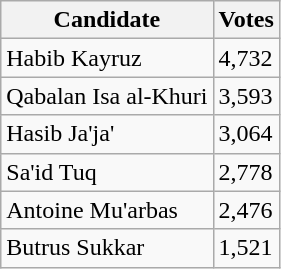<table class=wikitable>
<tr>
<th>Candidate</th>
<th>Votes</th>
</tr>
<tr>
<td>Habib Kayruz</td>
<td>4,732</td>
</tr>
<tr>
<td>Qabalan Isa al-Khuri</td>
<td>3,593</td>
</tr>
<tr>
<td>Hasib Ja'ja'</td>
<td>3,064</td>
</tr>
<tr>
<td>Sa'id Tuq</td>
<td>2,778</td>
</tr>
<tr>
<td>Antoine Mu'arbas</td>
<td>2,476</td>
</tr>
<tr>
<td>Butrus Sukkar</td>
<td>1,521</td>
</tr>
</table>
